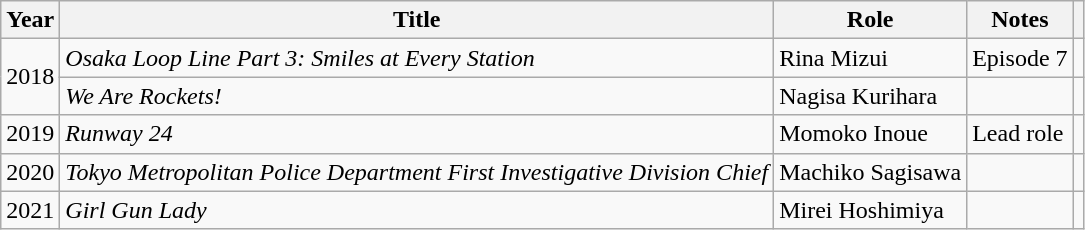<table class="wikitable sortable">
<tr>
<th>Year</th>
<th>Title</th>
<th>Role</th>
<th>Notes</th>
<th class="unsortable"></th>
</tr>
<tr>
<td rowspan="2">2018</td>
<td><em>Osaka Loop Line Part 3: Smiles at Every Station</em></td>
<td>Rina Mizui</td>
<td>Episode 7</td>
<td></td>
</tr>
<tr>
<td><em>We Are Rockets!</em></td>
<td>Nagisa Kurihara</td>
<td></td>
<td></td>
</tr>
<tr>
<td>2019</td>
<td><em>Runway 24</em></td>
<td>Momoko Inoue</td>
<td>Lead role</td>
<td></td>
</tr>
<tr>
<td>2020</td>
<td><em>Tokyo Metropolitan Police Department First Investigative Division Chief</em></td>
<td>Machiko Sagisawa</td>
<td></td>
<td></td>
</tr>
<tr>
<td>2021</td>
<td><em>Girl Gun Lady</em></td>
<td>Mirei Hoshimiya</td>
<td></td>
<td></td>
</tr>
</table>
